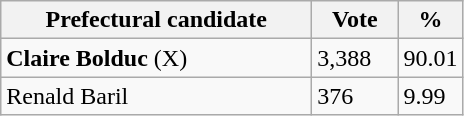<table class="wikitable">
<tr>
<th bgcolor="#DDDDFF" width="200px">Prefectural candidate</th>
<th bgcolor="#DDDDFF" width="50px">Vote</th>
<th bgcolor="#DDDDFF" width="30px">%</th>
</tr>
<tr>
<td><strong>Claire Bolduc</strong> (X)</td>
<td>3,388</td>
<td>90.01</td>
</tr>
<tr>
<td>Renald Baril</td>
<td>376</td>
<td>9.99</td>
</tr>
</table>
